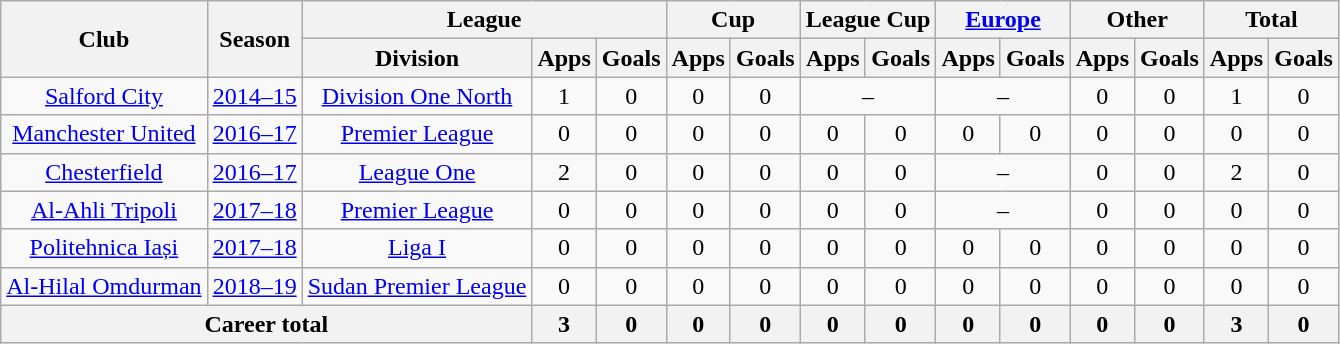<table class="wikitable" style="text-align:center">
<tr>
<th rowspan="2">Club</th>
<th rowspan="2">Season</th>
<th colspan="3">League</th>
<th colspan="2">Cup</th>
<th colspan="2">League Cup</th>
<th colspan="2"><a href='#'>Europe</a></th>
<th colspan="2">Other</th>
<th colspan="2">Total</th>
</tr>
<tr>
<th>Division</th>
<th>Apps</th>
<th>Goals</th>
<th>Apps</th>
<th>Goals</th>
<th>Apps</th>
<th>Goals</th>
<th>Apps</th>
<th>Goals</th>
<th>Apps</th>
<th>Goals</th>
<th>Apps</th>
<th>Goals</th>
</tr>
<tr>
<td><a href='#'>Salford City</a></td>
<td><a href='#'>2014–15</a></td>
<td><a href='#'>Division One North</a></td>
<td>1</td>
<td>0</td>
<td>0</td>
<td>0</td>
<td colspan="2">–</td>
<td colspan="2">–</td>
<td>0</td>
<td>0</td>
<td>1</td>
<td>0</td>
</tr>
<tr>
<td><a href='#'>Manchester United</a></td>
<td><a href='#'>2016–17</a></td>
<td><a href='#'>Premier League</a></td>
<td>0</td>
<td>0</td>
<td>0</td>
<td>0</td>
<td>0</td>
<td>0</td>
<td>0</td>
<td>0</td>
<td>0</td>
<td>0</td>
<td>0</td>
<td>0</td>
</tr>
<tr>
<td><a href='#'>Chesterfield</a></td>
<td><a href='#'>2016–17</a></td>
<td><a href='#'>League One</a></td>
<td>2</td>
<td>0</td>
<td>0</td>
<td>0</td>
<td>0</td>
<td>0</td>
<td colspan="2">–</td>
<td>0</td>
<td>0</td>
<td>2</td>
<td>0</td>
</tr>
<tr>
<td><a href='#'>Al-Ahli Tripoli</a></td>
<td><a href='#'>2017–18</a></td>
<td><a href='#'>Premier League</a></td>
<td>0</td>
<td>0</td>
<td>0</td>
<td>0</td>
<td>0</td>
<td>0</td>
<td colspan="2">–</td>
<td>0</td>
<td>0</td>
<td>0</td>
<td>0</td>
</tr>
<tr>
<td><a href='#'>Politehnica Iași</a></td>
<td><a href='#'>2017–18</a></td>
<td><a href='#'>Liga I</a></td>
<td>0</td>
<td>0</td>
<td>0</td>
<td>0</td>
<td>0</td>
<td>0</td>
<td>0</td>
<td>0</td>
<td>0</td>
<td>0</td>
<td>0</td>
<td>0</td>
</tr>
<tr>
<td><a href='#'>Al-Hilal Omdurman</a></td>
<td><a href='#'>2018–19</a></td>
<td><a href='#'>Sudan Premier League</a></td>
<td>0</td>
<td>0</td>
<td>0</td>
<td>0</td>
<td>0</td>
<td>0</td>
<td>0</td>
<td>0</td>
<td>0</td>
<td>0</td>
<td>0</td>
<td>0</td>
</tr>
<tr>
<th colspan="3">Career total</th>
<th>3</th>
<th>0</th>
<th>0</th>
<th>0</th>
<th>0</th>
<th>0</th>
<th>0</th>
<th>0</th>
<th>0</th>
<th>0</th>
<th>3</th>
<th>0</th>
</tr>
</table>
